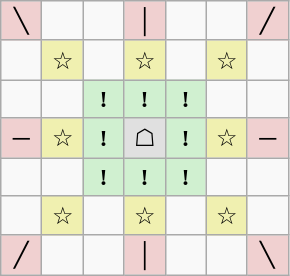<table border="1" class="wikitable">
<tr align=center>
<td width="20" style="background:#f0d0d0;">╲</td>
<td width="20"> </td>
<td width="20"> </td>
<td width="20" style="background:#f0d0d0;">│</td>
<td width="20"> </td>
<td width="20"> </td>
<td width="20" style="background:#f0d0d0;">╱</td>
</tr>
<tr align=center>
<td> </td>
<td style="background:#f0f0b0;">☆</td>
<td> </td>
<td style="background:#f0f0b0;">☆</td>
<td> </td>
<td style="background:#f0f0b0;">☆</td>
<td> </td>
</tr>
<tr align=center>
<td> </td>
<td> </td>
<td style="background:#d0f0d0;"><strong>!</strong></td>
<td style="background:#d0f0d0;"><strong>!</strong></td>
<td style="background:#d0f0d0;"><strong>!</strong></td>
<td> </td>
<td> </td>
</tr>
<tr align=center>
<td style="background:#f0d0d0;">─</td>
<td style="background:#f0f0b0;">☆</td>
<td style="background:#d0f0d0;"><strong>!</strong></td>
<td style="background:#e0e0e0;">☖</td>
<td style="background:#d0f0d0;"><strong>!</strong></td>
<td style="background:#f0f0b0;">☆</td>
<td style="background:#f0d0d0;">─</td>
</tr>
<tr align=center>
<td> </td>
<td> </td>
<td style="background:#d0f0d0;"><strong>!</strong></td>
<td style="background:#d0f0d0;"><strong>!</strong></td>
<td style="background:#d0f0d0;"><strong>!</strong></td>
<td> </td>
<td> </td>
</tr>
<tr align=center>
<td> </td>
<td style="background:#f0f0b0;">☆</td>
<td> </td>
<td style="background:#f0f0b0;">☆</td>
<td> </td>
<td style="background:#f0f0b0;">☆</td>
<td> </td>
</tr>
<tr align=center>
<td style="background:#f0d0d0;">╱</td>
<td> </td>
<td> </td>
<td style="background:#f0d0d0;">│</td>
<td> </td>
<td> </td>
<td style="background:#f0d0d0;">╲</td>
</tr>
</table>
